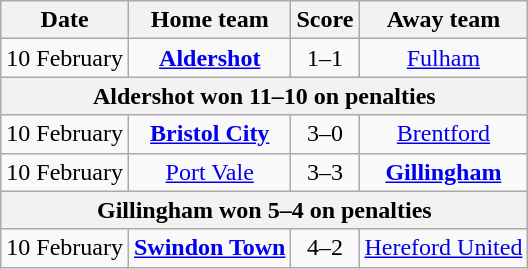<table class="wikitable" style="text-align: center">
<tr>
<th>Date</th>
<th>Home team</th>
<th>Score</th>
<th>Away team</th>
</tr>
<tr>
<td>10 February</td>
<td><strong><a href='#'>Aldershot</a></strong></td>
<td>1–1</td>
<td><a href='#'>Fulham</a></td>
</tr>
<tr>
<th colspan="5">Aldershot won 11–10 on penalties</th>
</tr>
<tr>
<td>10 February</td>
<td><strong><a href='#'>Bristol City</a></strong></td>
<td>3–0</td>
<td><a href='#'>Brentford</a></td>
</tr>
<tr>
<td>10 February</td>
<td><a href='#'>Port Vale</a></td>
<td>3–3</td>
<td><strong><a href='#'>Gillingham</a></strong></td>
</tr>
<tr>
<th colspan="5">Gillingham won 5–4 on penalties</th>
</tr>
<tr>
<td>10 February</td>
<td><strong><a href='#'>Swindon Town</a></strong></td>
<td>4–2</td>
<td><a href='#'>Hereford United</a></td>
</tr>
</table>
